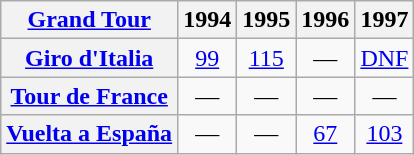<table class="wikitable plainrowheaders">
<tr>
<th scope="col"><a href='#'>Grand Tour</a></th>
<th scope="col">1994</th>
<th scope="col">1995</th>
<th scope="col">1996</th>
<th scope="col">1997</th>
</tr>
<tr style="text-align:center;">
<th scope="row"> <a href='#'>Giro d'Italia</a></th>
<td><a href='#'>99</a></td>
<td><a href='#'>115</a></td>
<td>—</td>
<td><a href='#'>DNF</a></td>
</tr>
<tr style="text-align:center;">
<th scope="row"> <a href='#'>Tour de France</a></th>
<td>—</td>
<td>—</td>
<td>—</td>
<td>—</td>
</tr>
<tr style="text-align:center;">
<th scope="row"> <a href='#'>Vuelta a España</a></th>
<td>—</td>
<td>—</td>
<td><a href='#'>67</a></td>
<td><a href='#'>103</a></td>
</tr>
</table>
